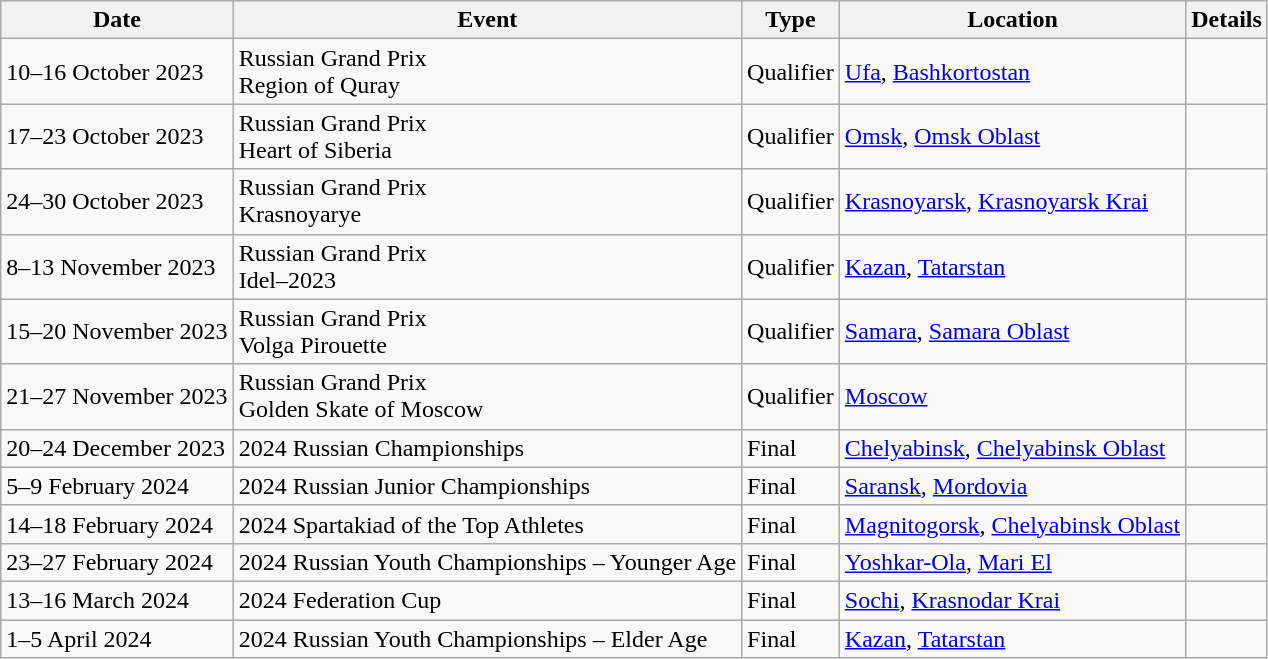<table class="wikitable">
<tr>
<th>Date</th>
<th>Event</th>
<th>Type</th>
<th>Location</th>
<th>Details</th>
</tr>
<tr>
<td>10–16 October 2023</td>
<td>Russian Grand Prix<br>Region of Quray</td>
<td>Qualifier</td>
<td><a href='#'>Ufa</a>, <a href='#'>Bashkortostan</a></td>
<td><br></td>
</tr>
<tr>
<td>17–23 October 2023</td>
<td>Russian Grand Prix<br>Heart of Siberia</td>
<td>Qualifier</td>
<td><a href='#'>Omsk</a>, <a href='#'>Omsk Oblast</a></td>
<td><br></td>
</tr>
<tr>
<td>24–30 October 2023</td>
<td>Russian Grand Prix<br>Krasnoyarye</td>
<td>Qualifier</td>
<td><a href='#'>Krasnoyarsk</a>, <a href='#'>Krasnoyarsk Krai</a></td>
<td><br></td>
</tr>
<tr>
<td>8–13 November 2023</td>
<td>Russian Grand Prix<br>Idel–2023</td>
<td>Qualifier</td>
<td><a href='#'>Kazan</a>, <a href='#'>Tatarstan</a></td>
<td><br></td>
</tr>
<tr>
<td>15–20 November 2023</td>
<td>Russian Grand Prix<br>Volga Pirouette</td>
<td>Qualifier</td>
<td><a href='#'>Samara</a>, <a href='#'>Samara Oblast</a></td>
<td><br></td>
</tr>
<tr>
<td>21–27 November 2023</td>
<td>Russian Grand Prix<br>Golden Skate of Moscow</td>
<td>Qualifier</td>
<td><a href='#'>Moscow</a></td>
<td><br></td>
</tr>
<tr>
<td>20–24 December 2023</td>
<td>2024 Russian Championships</td>
<td>Final</td>
<td><a href='#'>Chelyabinsk</a>, <a href='#'>Chelyabinsk Oblast</a></td>
<td></td>
</tr>
<tr>
<td>5–9 February 2024</td>
<td>2024 Russian Junior Championships</td>
<td>Final</td>
<td><a href='#'>Saransk</a>, <a href='#'>Mordovia</a></td>
<td></td>
</tr>
<tr>
<td>14–18 February 2024</td>
<td>2024 Spartakiad of the Top Athletes</td>
<td>Final</td>
<td><a href='#'>Magnitogorsk</a>, <a href='#'>Chelyabinsk Oblast</a></td>
<td></td>
</tr>
<tr>
<td>23–27 February 2024</td>
<td>2024 Russian Youth Championships – Younger Age</td>
<td>Final</td>
<td><a href='#'>Yoshkar-Ola</a>, <a href='#'>Mari El</a></td>
<td></td>
</tr>
<tr>
<td>13–16 March 2024</td>
<td>2024 Federation Cup</td>
<td>Final</td>
<td><a href='#'>Sochi</a>, <a href='#'>Krasnodar Krai</a></td>
<td></td>
</tr>
<tr>
<td>1–5 April 2024</td>
<td>2024 Russian Youth Championships – Elder Age</td>
<td>Final</td>
<td><a href='#'>Kazan</a>, <a href='#'>Tatarstan</a></td>
<td></td>
</tr>
</table>
